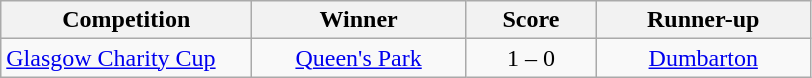<table class="wikitable" style="text-align: center;">
<tr>
<th width=160>Competition</th>
<th width=135>Winner</th>
<th width=80>Score</th>
<th width=135>Runner-up</th>
</tr>
<tr>
<td align=left><a href='#'>Glasgow Charity Cup</a></td>
<td><a href='#'>Queen's Park</a></td>
<td>1 – 0</td>
<td><a href='#'>Dumbarton</a></td>
</tr>
</table>
